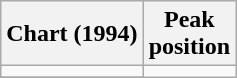<table class="wikitable">
<tr>
<th>Chart (1994)</th>
<th>Peak<br>position</th>
</tr>
<tr>
<td></td>
</tr>
<tr>
</tr>
</table>
